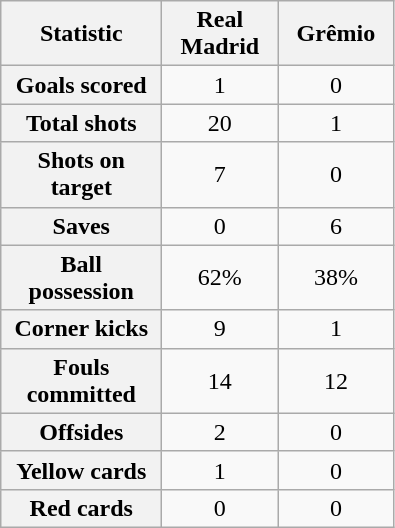<table class="wikitable plainrowheaders" style="text-align:center">
<tr>
<th scope="col" style="width:100px">Statistic</th>
<th scope="col" style="width:70px">Real Madrid</th>
<th scope="col" style="width:70px">Grêmio</th>
</tr>
<tr>
<th scope=row>Goals scored</th>
<td>1</td>
<td>0</td>
</tr>
<tr>
<th scope=row>Total shots</th>
<td>20</td>
<td>1</td>
</tr>
<tr>
<th scope=row>Shots on target</th>
<td>7</td>
<td>0</td>
</tr>
<tr>
<th scope=row>Saves</th>
<td>0</td>
<td>6</td>
</tr>
<tr>
<th scope=row>Ball possession</th>
<td>62%</td>
<td>38%</td>
</tr>
<tr>
<th scope=row>Corner kicks</th>
<td>9</td>
<td>1</td>
</tr>
<tr>
<th scope=row>Fouls committed</th>
<td>14</td>
<td>12</td>
</tr>
<tr>
<th scope=row>Offsides</th>
<td>2</td>
<td>0</td>
</tr>
<tr>
<th scope=row>Yellow cards</th>
<td>1</td>
<td>0</td>
</tr>
<tr>
<th scope=row>Red cards</th>
<td>0</td>
<td>0</td>
</tr>
</table>
